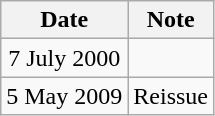<table class="wikitable">
<tr>
<th>Date</th>
<th>Note</th>
</tr>
<tr>
<td style="text-align:center;">7 July 2000</td>
<td></td>
</tr>
<tr>
<td style="text-align:center;">5 May 2009</td>
<td>Reissue</td>
</tr>
</table>
